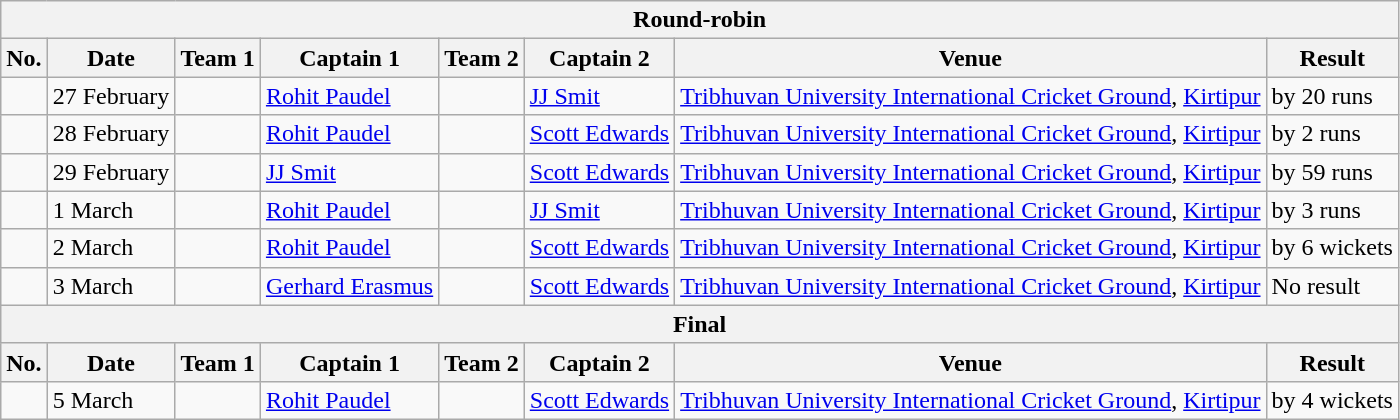<table class="wikitable">
<tr>
<th colspan="9">Round-robin</th>
</tr>
<tr>
<th>No.</th>
<th>Date</th>
<th>Team 1</th>
<th>Captain 1</th>
<th>Team 2</th>
<th>Captain 2</th>
<th>Venue</th>
<th>Result</th>
</tr>
<tr>
<td></td>
<td>27 February</td>
<td></td>
<td><a href='#'>Rohit Paudel</a></td>
<td></td>
<td><a href='#'>JJ Smit</a></td>
<td><a href='#'>Tribhuvan University International Cricket Ground</a>, <a href='#'>Kirtipur</a></td>
<td> by 20 runs</td>
</tr>
<tr>
<td></td>
<td>28 February</td>
<td></td>
<td><a href='#'>Rohit Paudel</a></td>
<td></td>
<td><a href='#'>Scott Edwards</a></td>
<td><a href='#'>Tribhuvan University International Cricket Ground</a>, <a href='#'>Kirtipur</a></td>
<td> by 2 runs</td>
</tr>
<tr>
<td></td>
<td>29 February</td>
<td></td>
<td><a href='#'>JJ Smit</a></td>
<td></td>
<td><a href='#'>Scott Edwards</a></td>
<td><a href='#'>Tribhuvan University International Cricket Ground</a>, <a href='#'>Kirtipur</a></td>
<td> by 59 runs</td>
</tr>
<tr>
<td></td>
<td>1 March</td>
<td></td>
<td><a href='#'>Rohit Paudel</a></td>
<td></td>
<td><a href='#'>JJ Smit</a></td>
<td><a href='#'>Tribhuvan University International Cricket Ground</a>, <a href='#'>Kirtipur</a></td>
<td> by 3 runs</td>
</tr>
<tr>
<td></td>
<td>2 March</td>
<td></td>
<td><a href='#'>Rohit Paudel</a></td>
<td></td>
<td><a href='#'>Scott Edwards</a></td>
<td><a href='#'>Tribhuvan University International Cricket Ground</a>, <a href='#'>Kirtipur</a></td>
<td> by 6 wickets</td>
</tr>
<tr>
<td></td>
<td>3 March</td>
<td></td>
<td><a href='#'>Gerhard Erasmus</a></td>
<td></td>
<td><a href='#'>Scott Edwards</a></td>
<td><a href='#'>Tribhuvan University International Cricket Ground</a>, <a href='#'>Kirtipur</a></td>
<td>No result</td>
</tr>
<tr>
<th colspan="8">Final</th>
</tr>
<tr>
<th>No.</th>
<th>Date</th>
<th>Team 1</th>
<th>Captain 1</th>
<th>Team 2</th>
<th>Captain 2</th>
<th>Venue</th>
<th>Result</th>
</tr>
<tr>
<td></td>
<td>5 March</td>
<td></td>
<td><a href='#'>Rohit Paudel</a></td>
<td></td>
<td><a href='#'>Scott Edwards</a></td>
<td><a href='#'>Tribhuvan University International Cricket Ground</a>, <a href='#'>Kirtipur</a></td>
<td> by 4 wickets</td>
</tr>
</table>
